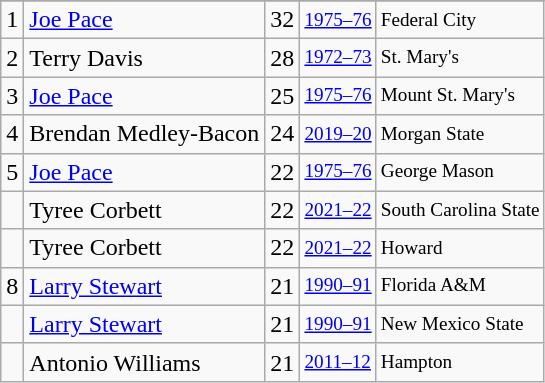<table class="wikitable">
<tr>
</tr>
<tr>
<td>1</td>
<td><a href='#'>Joe Pace</a></td>
<td>32</td>
<td style="font-size:80%;"><a href='#'>1975–76</a></td>
<td style="font-size:80%;">Federal City</td>
</tr>
<tr>
<td>2</td>
<td>Terry Davis</td>
<td>28</td>
<td style="font-size:80%;"><a href='#'>1972–73</a></td>
<td style="font-size:80%;">St. Mary's</td>
</tr>
<tr>
<td>3</td>
<td><a href='#'>Joe Pace</a></td>
<td>25</td>
<td style="font-size:80%;"><a href='#'>1975–76</a></td>
<td style="font-size:80%;">Mount St. Mary's</td>
</tr>
<tr>
<td>4</td>
<td>Brendan Medley-Bacon</td>
<td>24</td>
<td style="font-size:80%;"><a href='#'>2019–20</a></td>
<td style="font-size:80%;">Morgan State</td>
</tr>
<tr>
<td>5</td>
<td><a href='#'>Joe Pace</a></td>
<td>22</td>
<td style="font-size:80%;"><a href='#'>1975–76</a></td>
<td style="font-size:80%;">George Mason</td>
</tr>
<tr>
<td></td>
<td>Tyree Corbett</td>
<td>22</td>
<td style="font-size:80%;"><a href='#'>2021–22</a></td>
<td style="font-size:80%;">South Carolina State</td>
</tr>
<tr>
<td></td>
<td>Tyree Corbett</td>
<td>22</td>
<td style="font-size:80%;"><a href='#'>2021–22</a></td>
<td style="font-size:80%;">Howard</td>
</tr>
<tr>
<td>8</td>
<td><a href='#'>Larry Stewart</a></td>
<td>21</td>
<td style="font-size:80%;"><a href='#'>1990–91</a></td>
<td style="font-size:80%;">Florida A&M</td>
</tr>
<tr>
<td></td>
<td><a href='#'>Larry Stewart</a></td>
<td>21</td>
<td style="font-size:80%;"><a href='#'>1990–91</a></td>
<td style="font-size:80%;">New Mexico State</td>
</tr>
<tr>
<td></td>
<td>Antonio Williams</td>
<td>21</td>
<td style="font-size:80%;"><a href='#'>2011–12</a></td>
<td style="font-size:80%;">Hampton</td>
</tr>
</table>
